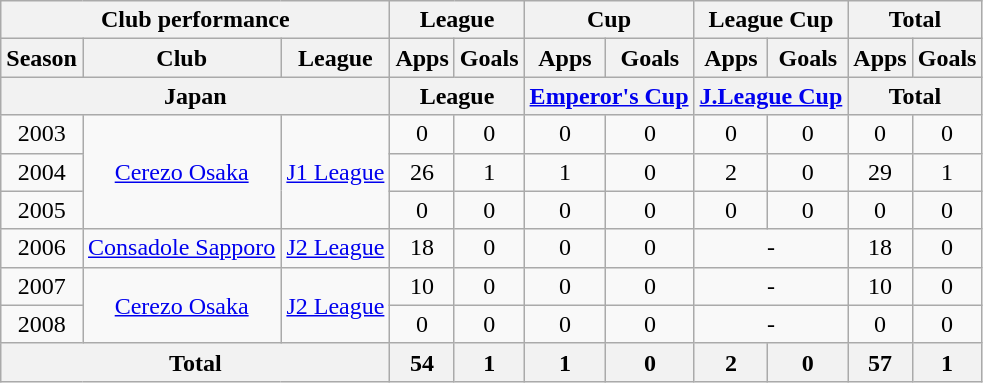<table class="wikitable" style="text-align:center;">
<tr>
<th colspan=3>Club performance</th>
<th colspan=2>League</th>
<th colspan=2>Cup</th>
<th colspan=2>League Cup</th>
<th colspan=2>Total</th>
</tr>
<tr>
<th>Season</th>
<th>Club</th>
<th>League</th>
<th>Apps</th>
<th>Goals</th>
<th>Apps</th>
<th>Goals</th>
<th>Apps</th>
<th>Goals</th>
<th>Apps</th>
<th>Goals</th>
</tr>
<tr>
<th colspan=3>Japan</th>
<th colspan=2>League</th>
<th colspan=2><a href='#'>Emperor's Cup</a></th>
<th colspan=2><a href='#'>J.League Cup</a></th>
<th colspan=2>Total</th>
</tr>
<tr>
<td>2003</td>
<td rowspan="3"><a href='#'>Cerezo Osaka</a></td>
<td rowspan="3"><a href='#'>J1 League</a></td>
<td>0</td>
<td>0</td>
<td>0</td>
<td>0</td>
<td>0</td>
<td>0</td>
<td>0</td>
<td>0</td>
</tr>
<tr>
<td>2004</td>
<td>26</td>
<td>1</td>
<td>1</td>
<td>0</td>
<td>2</td>
<td>0</td>
<td>29</td>
<td>1</td>
</tr>
<tr>
<td>2005</td>
<td>0</td>
<td>0</td>
<td>0</td>
<td>0</td>
<td>0</td>
<td>0</td>
<td>0</td>
<td>0</td>
</tr>
<tr>
<td>2006</td>
<td><a href='#'>Consadole Sapporo</a></td>
<td><a href='#'>J2 League</a></td>
<td>18</td>
<td>0</td>
<td>0</td>
<td>0</td>
<td colspan="2">-</td>
<td>18</td>
<td>0</td>
</tr>
<tr>
<td>2007</td>
<td rowspan="2"><a href='#'>Cerezo Osaka</a></td>
<td rowspan="2"><a href='#'>J2 League</a></td>
<td>10</td>
<td>0</td>
<td>0</td>
<td>0</td>
<td colspan="2">-</td>
<td>10</td>
<td>0</td>
</tr>
<tr>
<td>2008</td>
<td>0</td>
<td>0</td>
<td>0</td>
<td>0</td>
<td colspan="2">-</td>
<td>0</td>
<td>0</td>
</tr>
<tr>
<th colspan=3>Total</th>
<th>54</th>
<th>1</th>
<th>1</th>
<th>0</th>
<th>2</th>
<th>0</th>
<th>57</th>
<th>1</th>
</tr>
</table>
